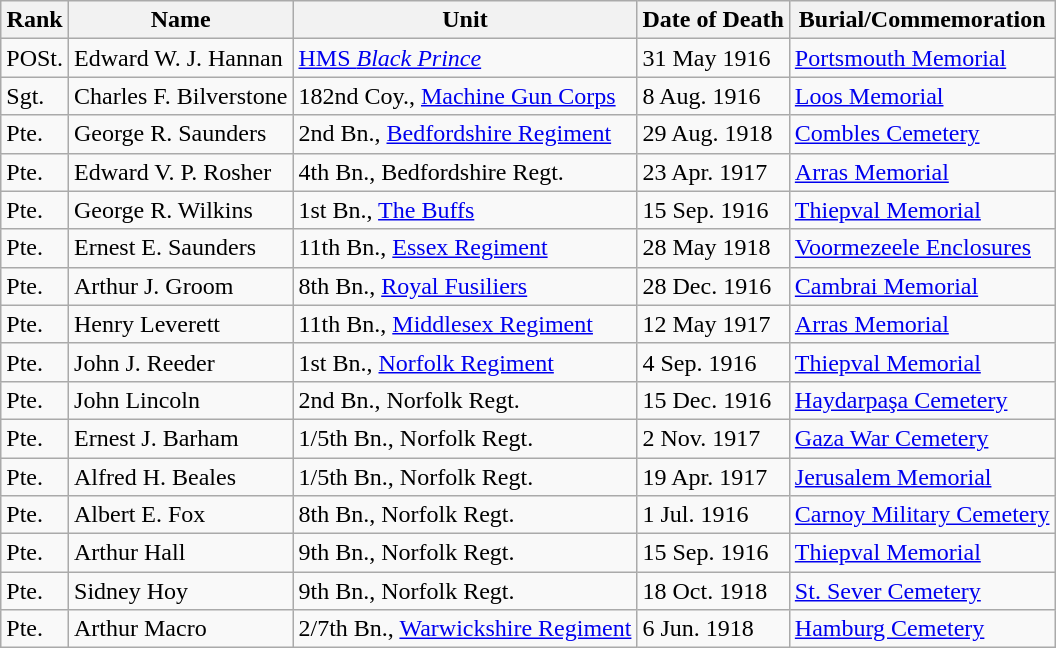<table class="wikitable">
<tr>
<th>Rank</th>
<th>Name</th>
<th>Unit</th>
<th>Date of Death</th>
<th>Burial/Commemoration</th>
</tr>
<tr>
<td>POSt.</td>
<td>Edward W. J. Hannan</td>
<td><a href='#'>HMS <em>Black Prince</em></a></td>
<td>31 May 1916</td>
<td><a href='#'>Portsmouth Memorial</a></td>
</tr>
<tr>
<td>Sgt.</td>
<td>Charles F. Bilverstone</td>
<td>182nd Coy., <a href='#'>Machine Gun Corps</a></td>
<td>8 Aug. 1916</td>
<td><a href='#'>Loos Memorial</a></td>
</tr>
<tr>
<td>Pte.</td>
<td>George R. Saunders</td>
<td>2nd Bn., <a href='#'>Bedfordshire Regiment</a></td>
<td>29 Aug. 1918</td>
<td><a href='#'>Combles Cemetery</a></td>
</tr>
<tr>
<td>Pte.</td>
<td>Edward V. P. Rosher</td>
<td>4th Bn., Bedfordshire Regt.</td>
<td>23 Apr. 1917</td>
<td><a href='#'>Arras Memorial</a></td>
</tr>
<tr>
<td>Pte.</td>
<td>George R. Wilkins</td>
<td>1st Bn., <a href='#'>The Buffs</a></td>
<td>15 Sep. 1916</td>
<td><a href='#'>Thiepval Memorial</a></td>
</tr>
<tr>
<td>Pte.</td>
<td>Ernest E. Saunders</td>
<td>11th Bn., <a href='#'>Essex Regiment</a></td>
<td>28 May 1918</td>
<td><a href='#'>Voormezeele Enclosures</a></td>
</tr>
<tr>
<td>Pte.</td>
<td>Arthur J. Groom</td>
<td>8th Bn., <a href='#'>Royal Fusiliers</a></td>
<td>28 Dec. 1916</td>
<td><a href='#'>Cambrai Memorial</a></td>
</tr>
<tr>
<td>Pte.</td>
<td>Henry Leverett</td>
<td>11th Bn., <a href='#'>Middlesex Regiment</a></td>
<td>12 May 1917</td>
<td><a href='#'>Arras Memorial</a></td>
</tr>
<tr>
<td>Pte.</td>
<td>John J. Reeder</td>
<td>1st Bn., <a href='#'>Norfolk Regiment</a></td>
<td>4 Sep. 1916</td>
<td><a href='#'>Thiepval Memorial</a></td>
</tr>
<tr>
<td>Pte.</td>
<td>John Lincoln</td>
<td>2nd Bn., Norfolk Regt.</td>
<td>15 Dec. 1916</td>
<td><a href='#'>Haydarpaşa Cemetery</a></td>
</tr>
<tr>
<td>Pte.</td>
<td>Ernest J. Barham</td>
<td>1/5th Bn., Norfolk Regt.</td>
<td>2 Nov. 1917</td>
<td><a href='#'>Gaza War Cemetery</a></td>
</tr>
<tr>
<td>Pte.</td>
<td>Alfred H. Beales</td>
<td>1/5th Bn., Norfolk Regt.</td>
<td>19 Apr. 1917</td>
<td><a href='#'>Jerusalem Memorial</a></td>
</tr>
<tr>
<td>Pte.</td>
<td>Albert E. Fox</td>
<td>8th Bn., Norfolk Regt.</td>
<td>1 Jul. 1916</td>
<td><a href='#'>Carnoy Military Cemetery</a></td>
</tr>
<tr>
<td>Pte.</td>
<td>Arthur Hall</td>
<td>9th Bn., Norfolk Regt.</td>
<td>15 Sep. 1916</td>
<td><a href='#'>Thiepval Memorial</a></td>
</tr>
<tr>
<td>Pte.</td>
<td>Sidney Hoy</td>
<td>9th Bn., Norfolk Regt.</td>
<td>18 Oct. 1918</td>
<td><a href='#'>St. Sever Cemetery</a></td>
</tr>
<tr>
<td>Pte.</td>
<td>Arthur Macro</td>
<td>2/7th Bn., <a href='#'>Warwickshire Regiment</a></td>
<td>6 Jun. 1918</td>
<td><a href='#'>Hamburg Cemetery</a></td>
</tr>
</table>
